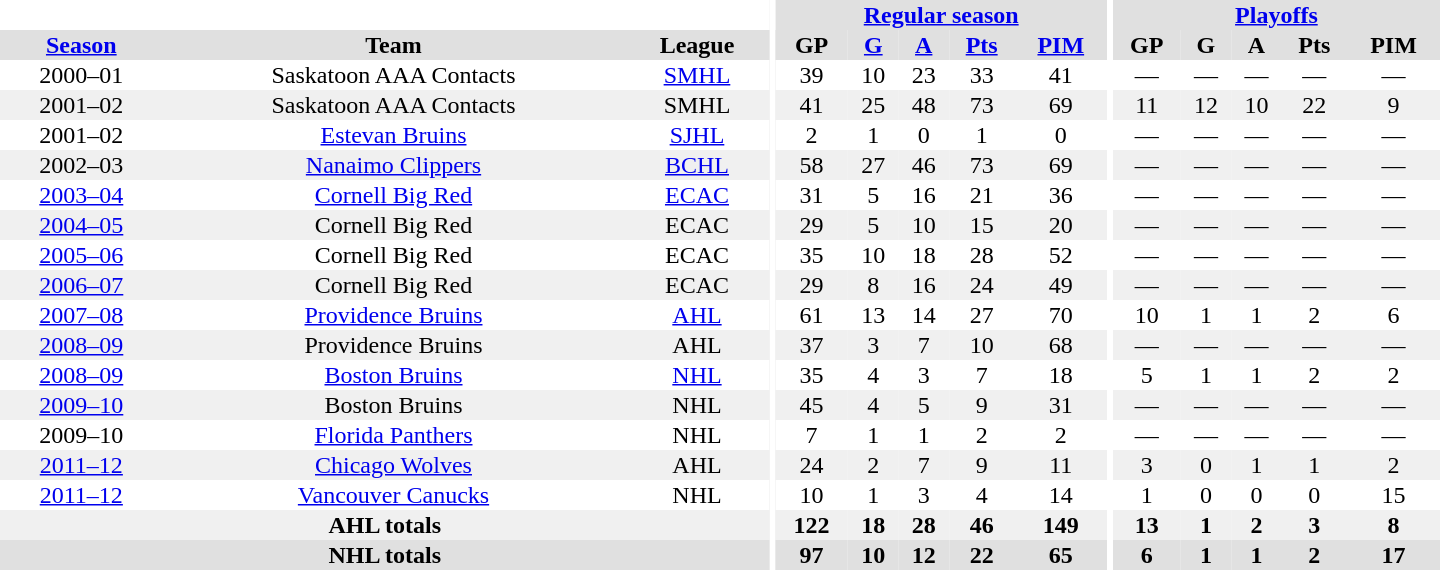<table border="0" cellpadding="1" cellspacing="0" style="text-align:center; width:60em">
<tr bgcolor="#e0e0e0">
<th colspan="3" bgcolor="#ffffff"></th>
<th rowspan="99" bgcolor="#ffffff"></th>
<th colspan="5"><a href='#'>Regular season</a></th>
<th rowspan="99" bgcolor="#ffffff"></th>
<th colspan="5"><a href='#'>Playoffs</a></th>
</tr>
<tr bgcolor="#e0e0e0">
<th><a href='#'>Season</a></th>
<th>Team</th>
<th>League</th>
<th>GP</th>
<th><a href='#'>G</a></th>
<th><a href='#'>A</a></th>
<th><a href='#'>Pts</a></th>
<th><a href='#'>PIM</a></th>
<th>GP</th>
<th>G</th>
<th>A</th>
<th>Pts</th>
<th>PIM</th>
</tr>
<tr>
<td>2000–01</td>
<td>Saskatoon AAA Contacts</td>
<td><a href='#'>SMHL</a></td>
<td>39</td>
<td>10</td>
<td>23</td>
<td>33</td>
<td>41</td>
<td>—</td>
<td>—</td>
<td>—</td>
<td>—</td>
<td>—</td>
</tr>
<tr style="background:#f0f0f0;">
<td>2001–02</td>
<td>Saskatoon AAA Contacts</td>
<td>SMHL</td>
<td>41</td>
<td>25</td>
<td>48</td>
<td>73</td>
<td>69</td>
<td>11</td>
<td>12</td>
<td>10</td>
<td>22</td>
<td>9</td>
</tr>
<tr>
<td>2001–02</td>
<td><a href='#'>Estevan Bruins</a></td>
<td><a href='#'>SJHL</a></td>
<td>2</td>
<td>1</td>
<td>0</td>
<td>1</td>
<td>0</td>
<td>—</td>
<td>—</td>
<td>—</td>
<td>—</td>
<td>—</td>
</tr>
<tr style="background:#f0f0f0;">
<td>2002–03</td>
<td><a href='#'>Nanaimo Clippers</a></td>
<td><a href='#'>BCHL</a></td>
<td>58</td>
<td>27</td>
<td>46</td>
<td>73</td>
<td>69</td>
<td>—</td>
<td>—</td>
<td>—</td>
<td>—</td>
<td>—</td>
</tr>
<tr>
<td><a href='#'>2003–04</a></td>
<td><a href='#'>Cornell Big Red</a></td>
<td><a href='#'>ECAC</a></td>
<td>31</td>
<td>5</td>
<td>16</td>
<td>21</td>
<td>36</td>
<td>—</td>
<td>—</td>
<td>—</td>
<td>—</td>
<td>—</td>
</tr>
<tr style="background:#f0f0f0;">
<td><a href='#'>2004–05</a></td>
<td>Cornell Big Red</td>
<td>ECAC</td>
<td>29</td>
<td>5</td>
<td>10</td>
<td>15</td>
<td>20</td>
<td>—</td>
<td>—</td>
<td>—</td>
<td>—</td>
<td>—</td>
</tr>
<tr>
<td><a href='#'>2005–06</a></td>
<td>Cornell Big Red</td>
<td>ECAC</td>
<td>35</td>
<td>10</td>
<td>18</td>
<td>28</td>
<td>52</td>
<td>—</td>
<td>—</td>
<td>—</td>
<td>—</td>
<td>—</td>
</tr>
<tr style="background:#f0f0f0;">
<td><a href='#'>2006–07</a></td>
<td>Cornell Big Red</td>
<td>ECAC</td>
<td>29</td>
<td>8</td>
<td>16</td>
<td>24</td>
<td>49</td>
<td>—</td>
<td>—</td>
<td>—</td>
<td>—</td>
<td>—</td>
</tr>
<tr>
<td><a href='#'>2007–08</a></td>
<td><a href='#'>Providence Bruins</a></td>
<td><a href='#'>AHL</a></td>
<td>61</td>
<td>13</td>
<td>14</td>
<td>27</td>
<td>70</td>
<td>10</td>
<td>1</td>
<td>1</td>
<td>2</td>
<td>6</td>
</tr>
<tr style="background:#f0f0f0;">
<td><a href='#'>2008–09</a></td>
<td>Providence Bruins</td>
<td>AHL</td>
<td>37</td>
<td>3</td>
<td>7</td>
<td>10</td>
<td>68</td>
<td>—</td>
<td>—</td>
<td>—</td>
<td>—</td>
<td>—</td>
</tr>
<tr>
<td><a href='#'>2008–09</a></td>
<td><a href='#'>Boston Bruins</a></td>
<td><a href='#'>NHL</a></td>
<td>35</td>
<td>4</td>
<td>3</td>
<td>7</td>
<td>18</td>
<td>5</td>
<td>1</td>
<td>1</td>
<td>2</td>
<td>2</td>
</tr>
<tr style="background:#f0f0f0;">
<td><a href='#'>2009–10</a></td>
<td>Boston Bruins</td>
<td>NHL</td>
<td>45</td>
<td>4</td>
<td>5</td>
<td>9</td>
<td>31</td>
<td>—</td>
<td>—</td>
<td>—</td>
<td>—</td>
<td>—</td>
</tr>
<tr>
<td>2009–10</td>
<td><a href='#'>Florida Panthers</a></td>
<td>NHL</td>
<td>7</td>
<td>1</td>
<td>1</td>
<td>2</td>
<td>2</td>
<td>—</td>
<td>—</td>
<td>—</td>
<td>—</td>
<td>—</td>
</tr>
<tr style="background:#f0f0f0;">
<td><a href='#'>2011–12</a></td>
<td><a href='#'>Chicago Wolves</a></td>
<td>AHL</td>
<td>24</td>
<td>2</td>
<td>7</td>
<td>9</td>
<td>11</td>
<td>3</td>
<td>0</td>
<td>1</td>
<td>1</td>
<td>2</td>
</tr>
<tr>
<td><a href='#'>2011–12</a></td>
<td><a href='#'>Vancouver Canucks</a></td>
<td>NHL</td>
<td>10</td>
<td>1</td>
<td>3</td>
<td>4</td>
<td>14</td>
<td>1</td>
<td>0</td>
<td>0</td>
<td>0</td>
<td>15</td>
</tr>
<tr style="background:#f0f0f0;">
<th colspan="3">AHL totals</th>
<th>122</th>
<th>18</th>
<th>28</th>
<th>46</th>
<th>149</th>
<th>13</th>
<th>1</th>
<th>2</th>
<th>3</th>
<th>8</th>
</tr>
<tr style="background:#e0e0e0;">
<th colspan="3">NHL totals</th>
<th>97</th>
<th>10</th>
<th>12</th>
<th>22</th>
<th>65</th>
<th>6</th>
<th>1</th>
<th>1</th>
<th>2</th>
<th>17</th>
</tr>
</table>
